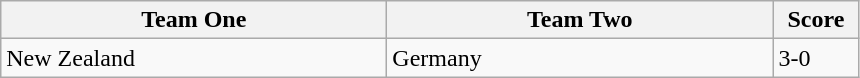<table class="wikitable">
<tr>
<th width=250>Team One</th>
<th width=250>Team Two</th>
<th width=50>Score</th>
</tr>
<tr>
<td> New Zealand</td>
<td> Germany</td>
<td>3-0</td>
</tr>
</table>
